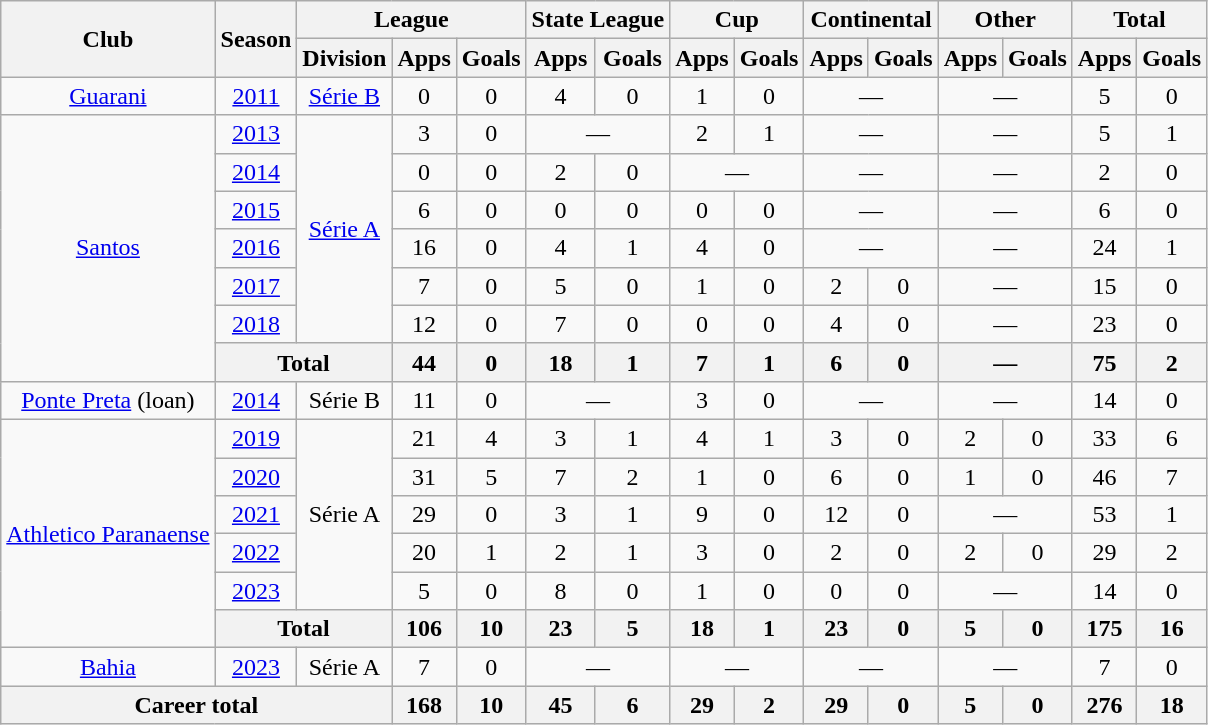<table class="wikitable" style="text-align: center;">
<tr>
<th rowspan="2">Club</th>
<th rowspan="2">Season</th>
<th colspan="3">League</th>
<th colspan="2">State League</th>
<th colspan="2">Cup</th>
<th colspan="2">Continental</th>
<th colspan="2">Other</th>
<th colspan="2">Total</th>
</tr>
<tr>
<th>Division</th>
<th>Apps</th>
<th>Goals</th>
<th>Apps</th>
<th>Goals</th>
<th>Apps</th>
<th>Goals</th>
<th>Apps</th>
<th>Goals</th>
<th>Apps</th>
<th>Goals</th>
<th>Apps</th>
<th>Goals</th>
</tr>
<tr>
<td valign="center"><a href='#'>Guarani</a></td>
<td><a href='#'>2011</a></td>
<td><a href='#'>Série B</a></td>
<td>0</td>
<td>0</td>
<td>4</td>
<td>0</td>
<td>1</td>
<td>0</td>
<td colspan="2">—</td>
<td colspan="2">—</td>
<td>5</td>
<td>0</td>
</tr>
<tr>
<td rowspan="7" valign="center"><a href='#'>Santos</a></td>
<td><a href='#'>2013</a></td>
<td rowspan="6"><a href='#'>Série A</a></td>
<td>3</td>
<td>0</td>
<td colspan="2">—</td>
<td>2</td>
<td>1</td>
<td colspan="2">—</td>
<td colspan="2">—</td>
<td>5</td>
<td>1</td>
</tr>
<tr>
<td><a href='#'>2014</a></td>
<td>0</td>
<td>0</td>
<td>2</td>
<td>0</td>
<td colspan="2">—</td>
<td colspan="2">—</td>
<td colspan="2">—</td>
<td>2</td>
<td>0</td>
</tr>
<tr>
<td><a href='#'>2015</a></td>
<td>6</td>
<td>0</td>
<td>0</td>
<td>0</td>
<td>0</td>
<td>0</td>
<td colspan="2">—</td>
<td colspan="2">—</td>
<td>6</td>
<td>0</td>
</tr>
<tr>
<td><a href='#'>2016</a></td>
<td>16</td>
<td>0</td>
<td>4</td>
<td>1</td>
<td>4</td>
<td>0</td>
<td colspan="2">—</td>
<td colspan="2">—</td>
<td>24</td>
<td>1</td>
</tr>
<tr>
<td><a href='#'>2017</a></td>
<td>7</td>
<td>0</td>
<td>5</td>
<td>0</td>
<td>1</td>
<td>0</td>
<td>2</td>
<td>0</td>
<td colspan="2">—</td>
<td>15</td>
<td>0</td>
</tr>
<tr>
<td><a href='#'>2018</a></td>
<td>12</td>
<td>0</td>
<td>7</td>
<td>0</td>
<td>0</td>
<td>0</td>
<td>4</td>
<td>0</td>
<td colspan="2">—</td>
<td>23</td>
<td>0</td>
</tr>
<tr>
<th colspan="2">Total</th>
<th>44</th>
<th>0</th>
<th>18</th>
<th>1</th>
<th>7</th>
<th>1</th>
<th>6</th>
<th>0</th>
<th colspan="2">—</th>
<th>75</th>
<th>2</th>
</tr>
<tr>
<td valign="center"><a href='#'>Ponte Preta</a> (loan)</td>
<td><a href='#'>2014</a></td>
<td>Série B</td>
<td>11</td>
<td>0</td>
<td colspan="2">—</td>
<td>3</td>
<td>0</td>
<td colspan="2">—</td>
<td colspan="2">—</td>
<td>14</td>
<td>0</td>
</tr>
<tr>
<td rowspan="6" valign="center"><a href='#'>Athletico Paranaense</a></td>
<td><a href='#'>2019</a></td>
<td rowspan="5">Série A</td>
<td>21</td>
<td>4</td>
<td>3</td>
<td>1</td>
<td>4</td>
<td>1</td>
<td>3</td>
<td>0</td>
<td>2</td>
<td>0</td>
<td>33</td>
<td>6</td>
</tr>
<tr>
<td><a href='#'>2020</a></td>
<td>31</td>
<td>5</td>
<td>7</td>
<td>2</td>
<td>1</td>
<td>0</td>
<td>6</td>
<td>0</td>
<td>1</td>
<td>0</td>
<td>46</td>
<td>7</td>
</tr>
<tr>
<td><a href='#'>2021</a></td>
<td>29</td>
<td>0</td>
<td>3</td>
<td>1</td>
<td>9</td>
<td>0</td>
<td>12</td>
<td>0</td>
<td colspan="2">—</td>
<td>53</td>
<td>1</td>
</tr>
<tr>
<td><a href='#'>2022</a></td>
<td>20</td>
<td>1</td>
<td>2</td>
<td>1</td>
<td>3</td>
<td>0</td>
<td>2</td>
<td>0</td>
<td>2</td>
<td>0</td>
<td>29</td>
<td>2</td>
</tr>
<tr>
<td><a href='#'>2023</a></td>
<td>5</td>
<td>0</td>
<td>8</td>
<td>0</td>
<td>1</td>
<td>0</td>
<td>0</td>
<td>0</td>
<td colspan="2">—</td>
<td>14</td>
<td>0</td>
</tr>
<tr>
<th colspan="2">Total</th>
<th>106</th>
<th>10</th>
<th>23</th>
<th>5</th>
<th>18</th>
<th>1</th>
<th>23</th>
<th>0</th>
<th>5</th>
<th>0</th>
<th>175</th>
<th>16</th>
</tr>
<tr>
<td valign="center"><a href='#'>Bahia</a></td>
<td><a href='#'>2023</a></td>
<td>Série A</td>
<td>7</td>
<td>0</td>
<td colspan="2">—</td>
<td colspan="2">—</td>
<td colspan="2">—</td>
<td colspan="2">—</td>
<td>7</td>
<td>0</td>
</tr>
<tr>
<th colspan="3"><strong>Career total</strong></th>
<th>168</th>
<th>10</th>
<th>45</th>
<th>6</th>
<th>29</th>
<th>2</th>
<th>29</th>
<th>0</th>
<th>5</th>
<th>0</th>
<th>276</th>
<th>18</th>
</tr>
</table>
